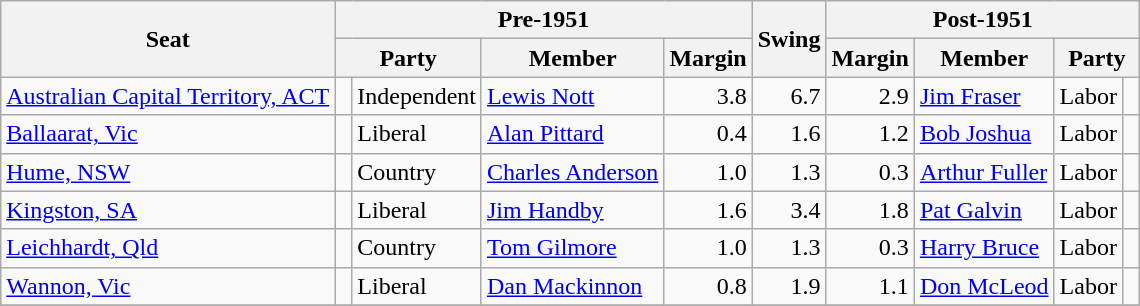<table class="wikitable">
<tr>
<th rowspan="2">Seat</th>
<th colspan="4">Pre-1951</th>
<th rowspan="2">Swing</th>
<th colspan="4">Post-1951</th>
</tr>
<tr>
<th colspan="2">Party</th>
<th>Member</th>
<th>Margin</th>
<th>Margin</th>
<th>Member</th>
<th colspan="2">Party</th>
</tr>
<tr>
<td><a href='#'>Australian Capital Territory, ACT</a></td>
<td> </td>
<td>Independent</td>
<td><a href='#'>Lewis Nott</a></td>
<td style="text-align:right;">3.8</td>
<td style="text-align:right;">6.7</td>
<td style="text-align:right;">2.9</td>
<td><a href='#'>Jim Fraser</a></td>
<td>Labor</td>
<td> </td>
</tr>
<tr>
<td><a href='#'>Ballaarat, Vic</a></td>
<td> </td>
<td>Liberal</td>
<td><a href='#'>Alan Pittard</a></td>
<td style="text-align:right;">0.4</td>
<td style="text-align:right;">1.6</td>
<td style="text-align:right;">1.2</td>
<td><a href='#'>Bob Joshua</a></td>
<td>Labor</td>
<td> </td>
</tr>
<tr>
<td><a href='#'>Hume, NSW</a></td>
<td> </td>
<td>Country</td>
<td><a href='#'>Charles Anderson</a></td>
<td style="text-align:right;">1.0</td>
<td style="text-align:right;">1.3</td>
<td style="text-align:right;">0.3</td>
<td><a href='#'>Arthur Fuller</a></td>
<td>Labor</td>
<td> </td>
</tr>
<tr>
<td><a href='#'>Kingston, SA</a></td>
<td> </td>
<td>Liberal</td>
<td><a href='#'>Jim Handby</a></td>
<td style="text-align:right;">1.6</td>
<td style="text-align:right;">3.4</td>
<td style="text-align:right;">1.8</td>
<td><a href='#'>Pat Galvin</a></td>
<td>Labor</td>
<td> </td>
</tr>
<tr>
<td><a href='#'>Leichhardt, Qld</a></td>
<td> </td>
<td>Country</td>
<td><a href='#'>Tom Gilmore</a></td>
<td style="text-align:right;">1.0</td>
<td style="text-align:right;">1.3</td>
<td style="text-align:right;">0.3</td>
<td><a href='#'>Harry Bruce</a></td>
<td>Labor</td>
<td> </td>
</tr>
<tr>
<td><a href='#'>Wannon, Vic</a></td>
<td> </td>
<td>Liberal</td>
<td><a href='#'>Dan Mackinnon</a></td>
<td style="text-align:right;">0.8</td>
<td style="text-align:right;">1.9</td>
<td style="text-align:right;">1.1</td>
<td><a href='#'>Don McLeod</a></td>
<td>Labor</td>
<td> </td>
</tr>
<tr>
</tr>
</table>
